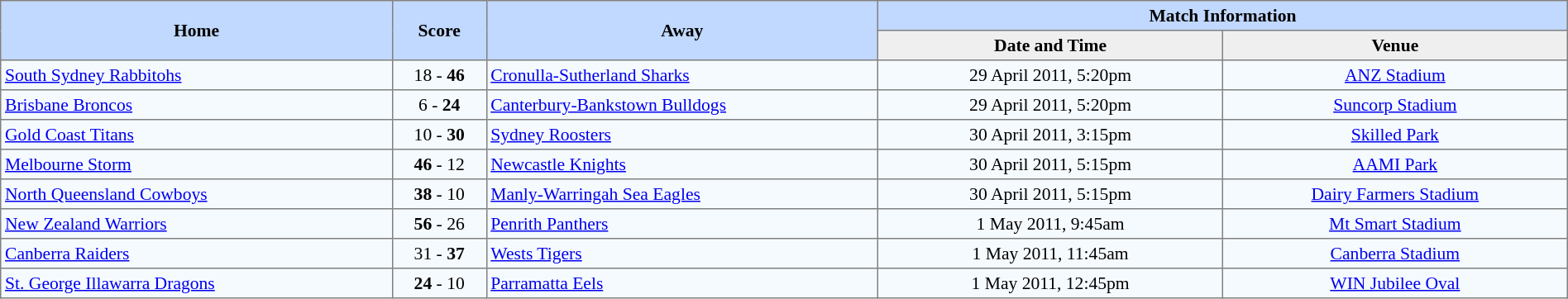<table border=1 style="border-collapse:collapse; font-size:90%; text-align:center;" cellpadding=3 cellspacing=0 width=100%>
<tr bgcolor=#C1D8FF>
<th rowspan=2 width=25%>Home</th>
<th rowspan=2 width=6%>Score</th>
<th rowspan=2 width=25%>Away</th>
<th colspan=6>Match Information</th>
</tr>
<tr bgcolor=#EFEFEF>
<th width=22%>Date and Time</th>
<th width=22%>Venue</th>
</tr>
<tr align=center bgcolor=#F5FAFF>
<td align=left> <a href='#'>South Sydney Rabbitohs</a></td>
<td>18 - <strong>46</strong></td>
<td align=left> <a href='#'>Cronulla-Sutherland Sharks</a></td>
<td>29 April 2011, 5:20pm</td>
<td><a href='#'>ANZ Stadium</a></td>
</tr>
<tr align=center bgcolor=#F5FAFF>
<td align=left> <a href='#'>Brisbane Broncos</a></td>
<td>6 - <strong>24</strong></td>
<td align=left> <a href='#'>Canterbury-Bankstown Bulldogs</a></td>
<td>29 April 2011, 5:20pm</td>
<td><a href='#'>Suncorp Stadium</a></td>
</tr>
<tr align=center bgcolor=#F5FAFF>
<td align=left> <a href='#'>Gold Coast Titans</a></td>
<td>10 - <strong>30</strong></td>
<td align=left> <a href='#'>Sydney Roosters</a></td>
<td>30 April 2011, 3:15pm</td>
<td><a href='#'>Skilled Park</a></td>
</tr>
<tr align=center bgcolor=#F5FAFF>
<td align=left> <a href='#'>Melbourne Storm</a></td>
<td><strong>46</strong> - 12</td>
<td align=left> <a href='#'>Newcastle Knights</a></td>
<td>30 April 2011, 5:15pm</td>
<td><a href='#'>AAMI Park</a></td>
</tr>
<tr align=center bgcolor=#F5FAFF>
<td align=left> <a href='#'>North Queensland Cowboys</a></td>
<td><strong>38</strong> - 10</td>
<td align=left> <a href='#'>Manly-Warringah Sea Eagles</a></td>
<td>30 April 2011, 5:15pm</td>
<td><a href='#'>Dairy Farmers Stadium</a></td>
</tr>
<tr align=center bgcolor=#F5FAFF>
<td align=left> <a href='#'>New Zealand Warriors</a></td>
<td><strong>56</strong> - 26</td>
<td align=left> <a href='#'>Penrith Panthers</a></td>
<td>1 May 2011, 9:45am</td>
<td><a href='#'>Mt Smart Stadium</a></td>
</tr>
<tr align=center bgcolor=#F5FAFF>
<td align=left> <a href='#'>Canberra Raiders</a></td>
<td>31 - <strong>37</strong></td>
<td align=left> <a href='#'>Wests Tigers</a></td>
<td>1 May 2011, 11:45am</td>
<td><a href='#'>Canberra Stadium</a></td>
</tr>
<tr align=center bgcolor=#F5FAFF>
<td align=left> <a href='#'>St. George Illawarra Dragons</a></td>
<td><strong>24</strong> - 10</td>
<td align=left> <a href='#'>Parramatta Eels</a></td>
<td>1 May 2011, 12:45pm</td>
<td><a href='#'>WIN Jubilee Oval</a></td>
</tr>
</table>
